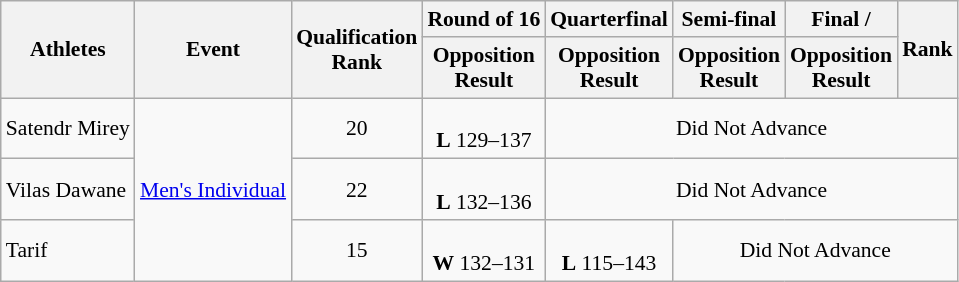<table class="wikitable" style="text-align:center; font-size:90%">
<tr>
<th rowspan=2>Athletes</th>
<th rowspan=2>Event</th>
<th rowspan=2>Qualification <br> Rank</th>
<th>Round of 16</th>
<th>Quarterfinal</th>
<th>Semi-final</th>
<th>Final / </th>
<th rowspan=2>Rank</th>
</tr>
<tr>
<th>Opposition<br>Result</th>
<th>Opposition<br>Result</th>
<th>Opposition<br>Result</th>
<th>Opposition<br>Result</th>
</tr>
<tr>
<td align=left>Satendr Mirey</td>
<td align=left rowspan=3><a href='#'>Men's Individual</a></td>
<td>20</td>
<td><br><strong>L</strong> 129–137</td>
<td colspan=4>Did Not Advance</td>
</tr>
<tr>
<td align=left>Vilas Dawane</td>
<td>22</td>
<td><br><strong>L</strong> 132–136</td>
<td colspan=4>Did Not Advance</td>
</tr>
<tr>
<td align=left>Tarif</td>
<td>15</td>
<td><br><strong>W</strong> 132–131</td>
<td><br><strong>L</strong> 115–143</td>
<td colspan="3">Did Not Advance</td>
</tr>
</table>
